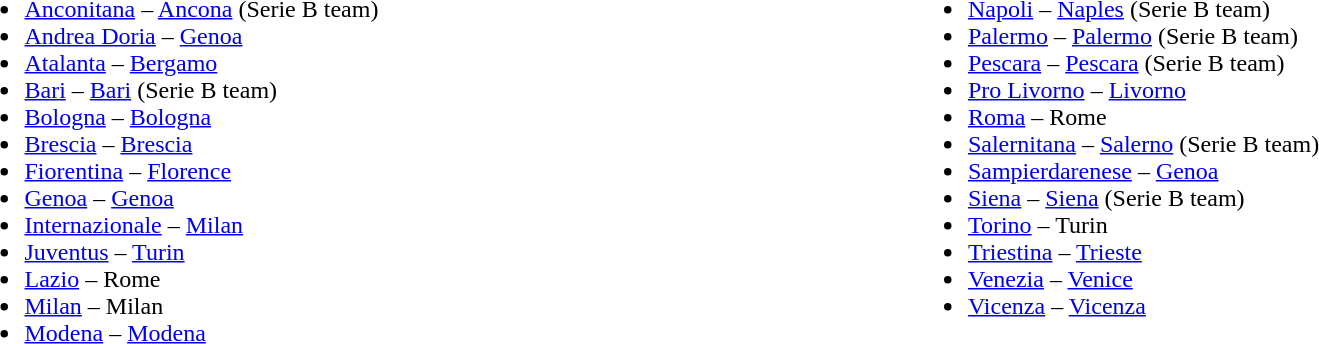<table>
<tr>
<td valign="top"></td>
<td width="50%" valign="top"><br><ul><li><a href='#'>Anconitana</a> – <a href='#'>Ancona</a> (Serie B team)</li><li><a href='#'>Andrea Doria</a> – <a href='#'>Genoa</a></li><li><a href='#'>Atalanta</a> – <a href='#'>Bergamo</a></li><li><a href='#'>Bari</a> – <a href='#'>Bari</a> (Serie B team)</li><li><a href='#'>Bologna</a> – <a href='#'>Bologna</a></li><li><a href='#'>Brescia</a> – <a href='#'>Brescia</a></li><li><a href='#'>Fiorentina</a> – <a href='#'>Florence</a></li><li><a href='#'>Genoa</a> – <a href='#'>Genoa</a></li><li><a href='#'>Internazionale</a> – <a href='#'>Milan</a></li><li><a href='#'>Juventus</a> – <a href='#'>Turin</a></li><li><a href='#'>Lazio</a> – Rome</li><li><a href='#'>Milan</a> – Milan</li><li><a href='#'>Modena</a> – <a href='#'>Modena</a></li></ul></td>
<td width="50%" valign="top"><br><ul><li><a href='#'>Napoli</a> – <a href='#'>Naples</a> (Serie B team)</li><li><a href='#'>Palermo</a> – <a href='#'>Palermo</a> (Serie B team)</li><li><a href='#'>Pescara</a> – <a href='#'>Pescara</a> (Serie B team)</li><li><a href='#'>Pro Livorno</a> – <a href='#'>Livorno</a></li><li><a href='#'>Roma</a> – Rome</li><li><a href='#'>Salernitana</a> – <a href='#'>Salerno</a> (Serie B team)</li><li><a href='#'>Sampierdarenese</a> – <a href='#'>Genoa</a></li><li><a href='#'>Siena</a> – <a href='#'>Siena</a> (Serie B team)</li><li><a href='#'>Torino</a> – Turin</li><li><a href='#'>Triestina</a> – <a href='#'>Trieste</a></li><li><a href='#'>Venezia</a> – <a href='#'>Venice</a></li><li><a href='#'>Vicenza</a> – <a href='#'>Vicenza</a></li></ul></td>
</tr>
</table>
